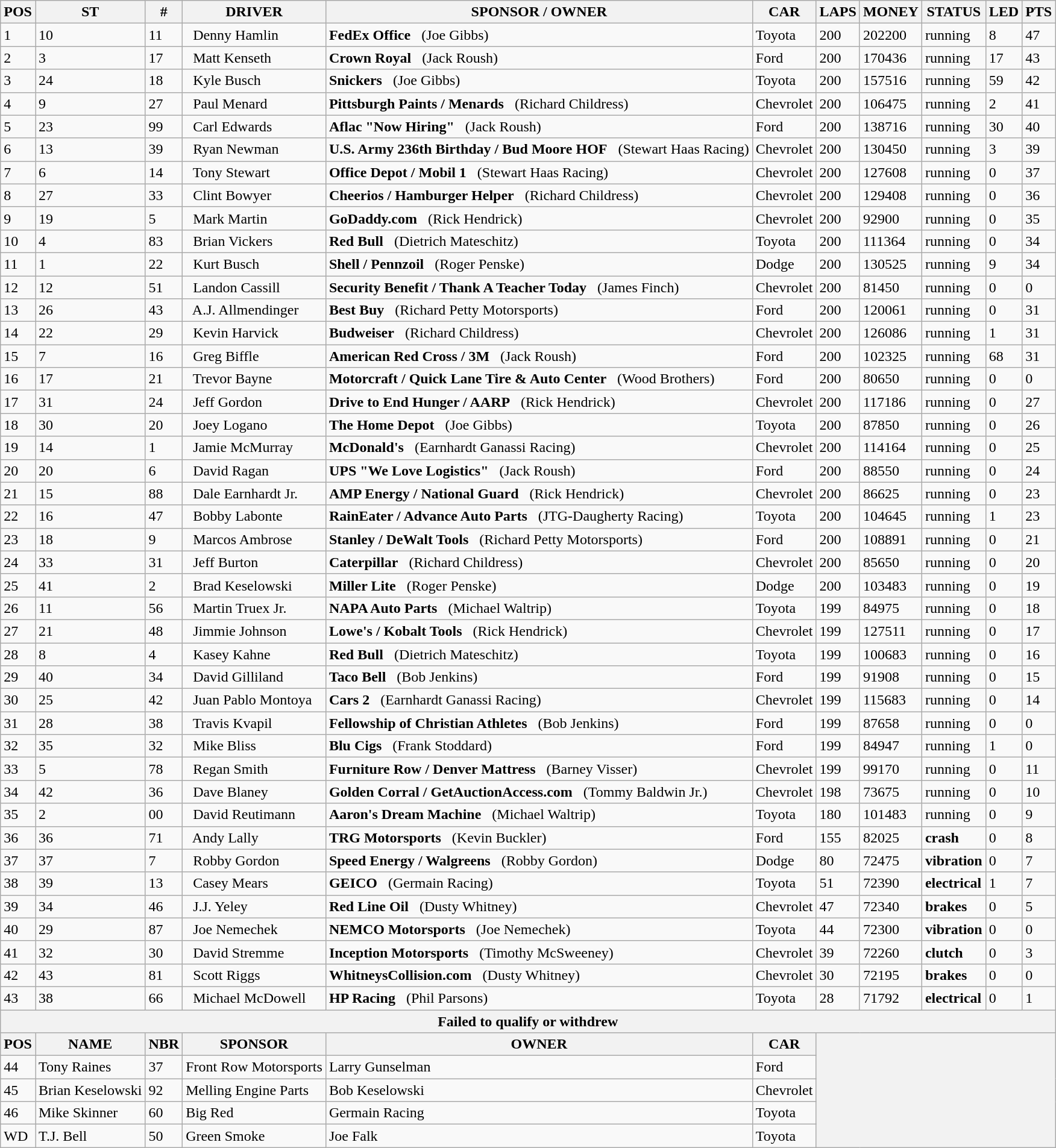<table class="wikitable">
<tr>
<th>POS</th>
<th>ST</th>
<th>#</th>
<th>DRIVER</th>
<th>SPONSOR / OWNER</th>
<th>CAR</th>
<th>LAPS</th>
<th>MONEY</th>
<th>STATUS</th>
<th>LED</th>
<th>PTS</th>
</tr>
<tr>
<td>1</td>
<td>10</td>
<td>11</td>
<td>  Denny Hamlin</td>
<td><strong>FedEx Office</strong>   (Joe Gibbs)</td>
<td>Toyota</td>
<td>200</td>
<td>202200</td>
<td>running</td>
<td>8</td>
<td>47</td>
</tr>
<tr>
<td>2</td>
<td>3</td>
<td>17</td>
<td>  Matt Kenseth</td>
<td><strong>Crown Royal</strong>   (Jack Roush)</td>
<td>Ford</td>
<td>200</td>
<td>170436</td>
<td>running</td>
<td>17</td>
<td>43</td>
</tr>
<tr>
<td>3</td>
<td>24</td>
<td>18</td>
<td>  Kyle Busch</td>
<td><strong>Snickers</strong>   (Joe Gibbs)</td>
<td>Toyota</td>
<td>200</td>
<td>157516</td>
<td>running</td>
<td>59</td>
<td>42</td>
</tr>
<tr>
<td>4</td>
<td>9</td>
<td>27</td>
<td>  Paul Menard</td>
<td><strong>Pittsburgh Paints / Menards</strong>   (Richard Childress)</td>
<td>Chevrolet</td>
<td>200</td>
<td>106475</td>
<td>running</td>
<td>2</td>
<td>41</td>
</tr>
<tr>
<td>5</td>
<td>23</td>
<td>99</td>
<td>  Carl Edwards</td>
<td><strong>Aflac "Now Hiring"</strong>   (Jack Roush)</td>
<td>Ford</td>
<td>200</td>
<td>138716</td>
<td>running</td>
<td>30</td>
<td>40</td>
</tr>
<tr>
<td>6</td>
<td>13</td>
<td>39</td>
<td>  Ryan Newman</td>
<td><strong>U.S. Army 236th Birthday / Bud Moore HOF</strong>   (Stewart Haas Racing)</td>
<td>Chevrolet</td>
<td>200</td>
<td>130450</td>
<td>running</td>
<td>3</td>
<td>39</td>
</tr>
<tr>
<td>7</td>
<td>6</td>
<td>14</td>
<td>  Tony Stewart</td>
<td><strong>Office Depot / Mobil 1</strong>   (Stewart Haas Racing)</td>
<td>Chevrolet</td>
<td>200</td>
<td>127608</td>
<td>running</td>
<td>0</td>
<td>37</td>
</tr>
<tr>
<td>8</td>
<td>27</td>
<td>33</td>
<td>  Clint Bowyer</td>
<td><strong>Cheerios / Hamburger Helper</strong>   (Richard Childress)</td>
<td>Chevrolet</td>
<td>200</td>
<td>129408</td>
<td>running</td>
<td>0</td>
<td>36</td>
</tr>
<tr>
<td>9</td>
<td>19</td>
<td>5</td>
<td>  Mark Martin</td>
<td><strong>GoDaddy.com</strong>   (Rick Hendrick)</td>
<td>Chevrolet</td>
<td>200</td>
<td>92900</td>
<td>running</td>
<td>0</td>
<td>35</td>
</tr>
<tr>
<td>10</td>
<td>4</td>
<td>83</td>
<td>  Brian Vickers</td>
<td><strong>Red Bull</strong>   (Dietrich Mateschitz)</td>
<td>Toyota</td>
<td>200</td>
<td>111364</td>
<td>running</td>
<td>0</td>
<td>34</td>
</tr>
<tr>
<td>11</td>
<td>1</td>
<td>22</td>
<td>  Kurt Busch</td>
<td><strong>Shell / Pennzoil</strong>   (Roger Penske)</td>
<td>Dodge</td>
<td>200</td>
<td>130525</td>
<td>running</td>
<td>9</td>
<td>34</td>
</tr>
<tr>
<td>12</td>
<td>12</td>
<td>51</td>
<td>  Landon Cassill</td>
<td><strong>Security Benefit / Thank A Teacher Today</strong>   (James Finch)</td>
<td>Chevrolet</td>
<td>200</td>
<td>81450</td>
<td>running</td>
<td>0</td>
<td>0</td>
</tr>
<tr>
<td>13</td>
<td>26</td>
<td>43</td>
<td>  A.J. Allmendinger</td>
<td><strong>Best Buy</strong>   (Richard Petty Motorsports)</td>
<td>Ford</td>
<td>200</td>
<td>120061</td>
<td>running</td>
<td>0</td>
<td>31</td>
</tr>
<tr>
<td>14</td>
<td>22</td>
<td>29</td>
<td>  Kevin Harvick</td>
<td><strong>Budweiser</strong>   (Richard Childress)</td>
<td>Chevrolet</td>
<td>200</td>
<td>126086</td>
<td>running</td>
<td>1</td>
<td>31</td>
</tr>
<tr>
<td>15</td>
<td>7</td>
<td>16</td>
<td>  Greg Biffle</td>
<td><strong>American Red Cross / 3M</strong>   (Jack Roush)</td>
<td>Ford</td>
<td>200</td>
<td>102325</td>
<td>running</td>
<td>68</td>
<td>31</td>
</tr>
<tr>
<td>16</td>
<td>17</td>
<td>21</td>
<td>  Trevor Bayne</td>
<td><strong>Motorcraft / Quick Lane Tire & Auto Center</strong>   (Wood Brothers)</td>
<td>Ford</td>
<td>200</td>
<td>80650</td>
<td>running</td>
<td>0</td>
<td>0</td>
</tr>
<tr>
<td>17</td>
<td>31</td>
<td>24</td>
<td>  Jeff Gordon</td>
<td><strong>Drive to End Hunger / AARP</strong>   (Rick Hendrick)</td>
<td>Chevrolet</td>
<td>200</td>
<td>117186</td>
<td>running</td>
<td>0</td>
<td>27</td>
</tr>
<tr>
<td>18</td>
<td>30</td>
<td>20</td>
<td>  Joey Logano</td>
<td><strong>The Home Depot</strong>   (Joe Gibbs)</td>
<td>Toyota</td>
<td>200</td>
<td>87850</td>
<td>running</td>
<td>0</td>
<td>26</td>
</tr>
<tr>
<td>19</td>
<td>14</td>
<td>1</td>
<td>  Jamie McMurray</td>
<td><strong>McDonald's</strong>   (Earnhardt Ganassi Racing)</td>
<td>Chevrolet</td>
<td>200</td>
<td>114164</td>
<td>running</td>
<td>0</td>
<td>25</td>
</tr>
<tr>
<td>20</td>
<td>20</td>
<td>6</td>
<td>  David Ragan</td>
<td><strong>UPS "We Love Logistics"</strong>   (Jack Roush)</td>
<td>Ford</td>
<td>200</td>
<td>88550</td>
<td>running</td>
<td>0</td>
<td>24</td>
</tr>
<tr>
<td>21</td>
<td>15</td>
<td>88</td>
<td>  Dale Earnhardt Jr.</td>
<td><strong>AMP Energy / National Guard</strong>   (Rick Hendrick)</td>
<td>Chevrolet</td>
<td>200</td>
<td>86625</td>
<td>running</td>
<td>0</td>
<td>23</td>
</tr>
<tr>
<td>22</td>
<td>16</td>
<td>47</td>
<td>  Bobby Labonte</td>
<td><strong>RainEater / Advance Auto Parts</strong>   (JTG-Daugherty Racing)</td>
<td>Toyota</td>
<td>200</td>
<td>104645</td>
<td>running</td>
<td>1</td>
<td>23</td>
</tr>
<tr>
<td>23</td>
<td>18</td>
<td>9</td>
<td>  Marcos Ambrose</td>
<td><strong>Stanley / DeWalt Tools</strong>   (Richard Petty Motorsports)</td>
<td>Ford</td>
<td>200</td>
<td>108891</td>
<td>running</td>
<td>0</td>
<td>21</td>
</tr>
<tr>
<td>24</td>
<td>33</td>
<td>31</td>
<td>  Jeff Burton</td>
<td><strong>Caterpillar</strong>   (Richard Childress)</td>
<td>Chevrolet</td>
<td>200</td>
<td>85650</td>
<td>running</td>
<td>0</td>
<td>20</td>
</tr>
<tr>
<td>25</td>
<td>41</td>
<td>2</td>
<td>  Brad Keselowski</td>
<td><strong>Miller Lite</strong>   (Roger Penske)</td>
<td>Dodge</td>
<td>200</td>
<td>103483</td>
<td>running</td>
<td>0</td>
<td>19</td>
</tr>
<tr>
<td>26</td>
<td>11</td>
<td>56</td>
<td>  Martin Truex Jr.</td>
<td><strong>NAPA Auto Parts</strong>   (Michael Waltrip)</td>
<td>Toyota</td>
<td>199</td>
<td>84975</td>
<td>running</td>
<td>0</td>
<td>18</td>
</tr>
<tr>
<td>27</td>
<td>21</td>
<td>48</td>
<td>  Jimmie Johnson</td>
<td><strong>Lowe's / Kobalt Tools</strong>   (Rick Hendrick)</td>
<td>Chevrolet</td>
<td>199</td>
<td>127511</td>
<td>running</td>
<td>0</td>
<td>17</td>
</tr>
<tr>
<td>28</td>
<td>8</td>
<td>4</td>
<td>  Kasey Kahne</td>
<td><strong>Red Bull</strong>   (Dietrich Mateschitz)</td>
<td>Toyota</td>
<td>199</td>
<td>100683</td>
<td>running</td>
<td>0</td>
<td>16</td>
</tr>
<tr>
<td>29</td>
<td>40</td>
<td>34</td>
<td>  David Gilliland</td>
<td><strong>Taco Bell</strong>   (Bob Jenkins)</td>
<td>Ford</td>
<td>199</td>
<td>91908</td>
<td>running</td>
<td>0</td>
<td>15</td>
</tr>
<tr>
<td>30</td>
<td>25</td>
<td>42</td>
<td>  Juan Pablo Montoya</td>
<td><strong>Cars 2</strong>   (Earnhardt Ganassi Racing)</td>
<td>Chevrolet</td>
<td>199</td>
<td>115683</td>
<td>running</td>
<td>0</td>
<td>14</td>
</tr>
<tr>
<td>31</td>
<td>28</td>
<td>38</td>
<td>  Travis Kvapil</td>
<td><strong>Fellowship of Christian Athletes</strong>   (Bob Jenkins)</td>
<td>Ford</td>
<td>199</td>
<td>87658</td>
<td>running</td>
<td>0</td>
<td>0</td>
</tr>
<tr>
<td>32</td>
<td>35</td>
<td>32</td>
<td>  Mike Bliss</td>
<td><strong>Blu Cigs</strong>   (Frank Stoddard)</td>
<td>Ford</td>
<td>199</td>
<td>84947</td>
<td>running</td>
<td>1</td>
<td>0</td>
</tr>
<tr>
<td>33</td>
<td>5</td>
<td>78</td>
<td>  Regan Smith</td>
<td><strong>Furniture Row / Denver Mattress</strong>   (Barney Visser)</td>
<td>Chevrolet</td>
<td>199</td>
<td>99170</td>
<td>running</td>
<td>0</td>
<td>11</td>
</tr>
<tr>
<td>34</td>
<td>42</td>
<td>36</td>
<td>  Dave Blaney</td>
<td><strong>Golden Corral / GetAuctionAccess.com</strong>   (Tommy Baldwin Jr.)</td>
<td>Chevrolet</td>
<td>198</td>
<td>73675</td>
<td>running</td>
<td>0</td>
<td>10</td>
</tr>
<tr>
<td>35</td>
<td>2</td>
<td>00</td>
<td>  David Reutimann</td>
<td><strong>Aaron's Dream Machine</strong>   (Michael Waltrip)</td>
<td>Toyota</td>
<td>180</td>
<td>101483</td>
<td>running</td>
<td>0</td>
<td>9</td>
</tr>
<tr>
<td>36</td>
<td>36</td>
<td>71</td>
<td>  Andy Lally</td>
<td><strong>TRG Motorsports</strong>   (Kevin Buckler)</td>
<td>Ford</td>
<td>155</td>
<td>82025</td>
<td><strong>crash</strong></td>
<td>0</td>
<td>8</td>
</tr>
<tr>
<td>37</td>
<td>37</td>
<td>7</td>
<td>  Robby Gordon</td>
<td><strong>Speed Energy / Walgreens</strong>   (Robby Gordon)</td>
<td>Dodge</td>
<td>80</td>
<td>72475</td>
<td><strong>vibration</strong></td>
<td>0</td>
<td>7</td>
</tr>
<tr>
<td>38</td>
<td>39</td>
<td>13</td>
<td>  Casey Mears</td>
<td><strong>GEICO</strong>   (Germain Racing)</td>
<td>Toyota</td>
<td>51</td>
<td>72390</td>
<td><strong>electrical</strong></td>
<td>1</td>
<td>7</td>
</tr>
<tr>
<td>39</td>
<td>34</td>
<td>46</td>
<td>  J.J. Yeley</td>
<td><strong>Red Line Oil</strong>   (Dusty Whitney)</td>
<td>Chevrolet</td>
<td>47</td>
<td>72340</td>
<td><strong>brakes</strong></td>
<td>0</td>
<td>5</td>
</tr>
<tr>
<td>40</td>
<td>29</td>
<td>87</td>
<td>  Joe Nemechek</td>
<td><strong>NEMCO Motorsports</strong>   (Joe Nemechek)</td>
<td>Toyota</td>
<td>44</td>
<td>72300</td>
<td><strong>vibration</strong></td>
<td>0</td>
<td>0</td>
</tr>
<tr>
<td>41</td>
<td>32</td>
<td>30</td>
<td>  David Stremme</td>
<td><strong>Inception Motorsports</strong>   (Timothy McSweeney)</td>
<td>Chevrolet</td>
<td>39</td>
<td>72260</td>
<td><strong>clutch</strong></td>
<td>0</td>
<td>3</td>
</tr>
<tr>
<td>42</td>
<td>43</td>
<td>81</td>
<td>  Scott Riggs</td>
<td><strong>WhitneysCollision.com</strong>   (Dusty Whitney)</td>
<td>Chevrolet</td>
<td>30</td>
<td>72195</td>
<td><strong>brakes</strong></td>
<td>0</td>
<td>0</td>
</tr>
<tr>
<td>43</td>
<td>38</td>
<td>66</td>
<td>  Michael McDowell</td>
<td><strong>HP Racing</strong>   (Phil Parsons)</td>
<td>Toyota</td>
<td>28</td>
<td>71792</td>
<td><strong>electrical</strong></td>
<td>0</td>
<td>1</td>
</tr>
<tr>
<th colspan="11">Failed to qualify or withdrew</th>
</tr>
<tr>
<th>POS</th>
<th>NAME</th>
<th>NBR</th>
<th>SPONSOR</th>
<th>OWNER</th>
<th>CAR</th>
<th colspan="5" rowspan="5"></th>
</tr>
<tr>
<td>44</td>
<td>Tony Raines</td>
<td>37</td>
<td>Front Row Motorsports</td>
<td>Larry Gunselman</td>
<td>Ford</td>
</tr>
<tr>
<td>45</td>
<td>Brian Keselowski</td>
<td>92</td>
<td>Melling Engine Parts</td>
<td>Bob Keselowski</td>
<td>Chevrolet</td>
</tr>
<tr>
<td>46</td>
<td>Mike Skinner</td>
<td>60</td>
<td>Big Red</td>
<td>Germain Racing</td>
<td>Toyota</td>
</tr>
<tr>
<td>WD</td>
<td>T.J. Bell</td>
<td>50</td>
<td>Green Smoke</td>
<td>Joe Falk</td>
<td>Toyota</td>
</tr>
</table>
